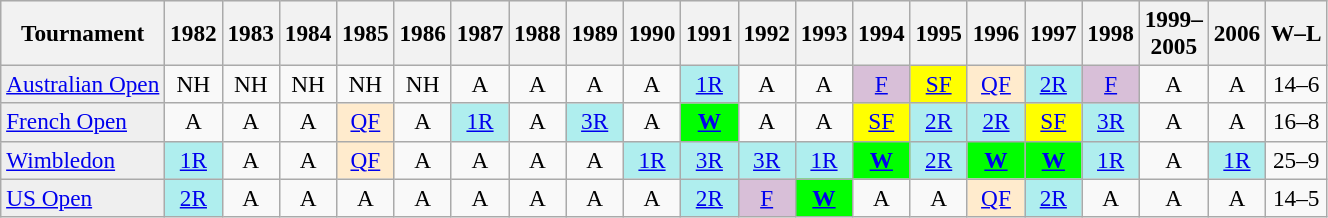<table class=wikitable style=text-align:center;font-size:97%>
<tr bgcolor="#efefef">
<th>Tournament</th>
<th>1982</th>
<th>1983</th>
<th>1984</th>
<th>1985</th>
<th>1986</th>
<th>1987</th>
<th>1988</th>
<th>1989</th>
<th>1990</th>
<th>1991</th>
<th>1992</th>
<th>1993</th>
<th>1994</th>
<th>1995</th>
<th>1996</th>
<th>1997</th>
<th>1998</th>
<th>1999–<br>2005</th>
<th>2006</th>
<th>W–L</th>
</tr>
<tr>
<td bgcolor=#EFEFEF align=left><a href='#'>Australian Open</a></td>
<td align="center">NH</td>
<td align="center">NH</td>
<td align="center">NH</td>
<td align="center">NH</td>
<td align="center">NH</td>
<td>A</td>
<td>A</td>
<td>A</td>
<td>A</td>
<td bgcolor=#afeeee><a href='#'>1R</a></td>
<td>A</td>
<td>A</td>
<td bgcolor=#D8BFD8><a href='#'>F</a></td>
<td bgcolor=yellow><a href='#'>SF</a></td>
<td bgcolor=#ffebcd><a href='#'>QF</a></td>
<td bgcolor=#afeeee><a href='#'>2R</a></td>
<td bgcolor=#D8BFD8><a href='#'>F</a></td>
<td>A</td>
<td>A</td>
<td>14–6</td>
</tr>
<tr>
<td bgcolor=#EFEFEF align=left><a href='#'>French Open</a></td>
<td>A</td>
<td>A</td>
<td>A</td>
<td bgcolor=#ffebcd><a href='#'>QF</a></td>
<td>A</td>
<td bgcolor=#afeeee><a href='#'>1R</a></td>
<td>A</td>
<td bgcolor=#afeeee><a href='#'>3R</a></td>
<td>A</td>
<td bgcolor=lime><a href='#'><strong>W</strong></a></td>
<td>A</td>
<td>A</td>
<td bgcolor=yellow><a href='#'>SF</a></td>
<td bgcolor=#afeeee><a href='#'>2R</a></td>
<td bgcolor=#afeeee><a href='#'>2R</a></td>
<td bgcolor=yellow><a href='#'>SF</a></td>
<td bgcolor=#afeeee><a href='#'>3R</a></td>
<td>A</td>
<td>A</td>
<td>16–8</td>
</tr>
<tr>
<td bgcolor=#EFEFEF align=left><a href='#'>Wimbledon</a></td>
<td bgcolor=#afeeee><a href='#'>1R</a></td>
<td>A</td>
<td>A</td>
<td bgcolor=#ffebcd><a href='#'>QF</a></td>
<td>A</td>
<td>A</td>
<td>A</td>
<td>A</td>
<td bgcolor=#afeeee><a href='#'>1R</a></td>
<td bgcolor=#afeeee><a href='#'>3R</a></td>
<td bgcolor=#afeeee><a href='#'>3R</a></td>
<td bgcolor=#afeeee><a href='#'>1R</a></td>
<td bgcolor=lime><a href='#'><strong>W</strong></a></td>
<td bgcolor=#afeeee><a href='#'>2R</a></td>
<td bgcolor=lime><a href='#'><strong>W</strong></a></td>
<td bgcolor=lime><a href='#'><strong>W</strong></a></td>
<td bgcolor=#afeeee><a href='#'>1R</a></td>
<td>A</td>
<td bgcolor=#afeeee><a href='#'>1R</a></td>
<td>25–9</td>
</tr>
<tr>
<td bgcolor=#EFEFEF align=left><a href='#'>US Open</a></td>
<td bgcolor=#afeeee><a href='#'>2R</a></td>
<td>A</td>
<td>A</td>
<td>A</td>
<td>A</td>
<td>A</td>
<td>A</td>
<td>A</td>
<td>A</td>
<td bgcolor=#afeeee><a href='#'>2R</a></td>
<td bgcolor=#D8BFD8><a href='#'>F</a></td>
<td bgcolor=lime><a href='#'><strong>W</strong></a></td>
<td>A</td>
<td>A</td>
<td bgcolor=#ffebcd><a href='#'>QF</a></td>
<td bgcolor=#afeeee><a href='#'>2R</a></td>
<td>A</td>
<td>A</td>
<td>A</td>
<td>14–5</td>
</tr>
</table>
